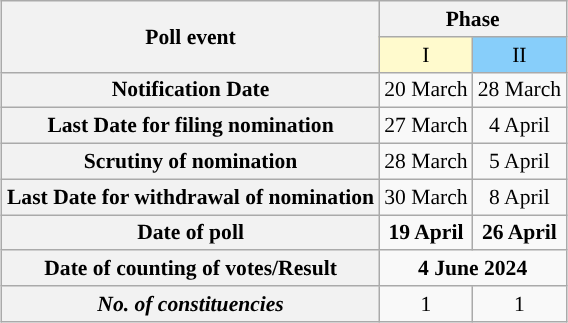<table class="wikitable" style="text-align:center;margin:auto;font-size:90%;">
<tr>
<th rowspan=2>Poll event</th>
<th colspan="2">Phase</th>
</tr>
<tr>
<td bgcolor=#FFFACD>I</td>
<td bgcolor=#87CEFA>II</td>
</tr>
<tr>
<th>Notification Date</th>
<td>20 March</td>
<td>28 March</td>
</tr>
<tr>
<th>Last Date for filing nomination</th>
<td>27 March</td>
<td>4 April</td>
</tr>
<tr>
<th>Scrutiny of nomination</th>
<td>28 March</td>
<td>5 April</td>
</tr>
<tr>
<th>Last Date for withdrawal of nomination</th>
<td>30 March</td>
<td>8 April</td>
</tr>
<tr>
<th>Date of poll</th>
<td><strong>19 April</strong></td>
<td><strong>26 April</strong></td>
</tr>
<tr>
<th>Date of counting of votes/Result</th>
<td colspan="2"><strong>4 June 2024</strong></td>
</tr>
<tr>
<th><strong><em>No. of constituencies</em></strong></th>
<td>1</td>
<td>1</td>
</tr>
</table>
